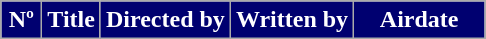<table class=wikitable style="background:#FFFFFF">
<tr style="color:#FFFFFF">
<th style="background:#000070; width:20px">Nº</th>
<th style="background:#000070">Title</th>
<th style="background:#000070">Directed by</th>
<th style="background:#000070">Written by</th>
<th style="background:#000070; width:80px">Airdate<br>


</th>
</tr>
</table>
